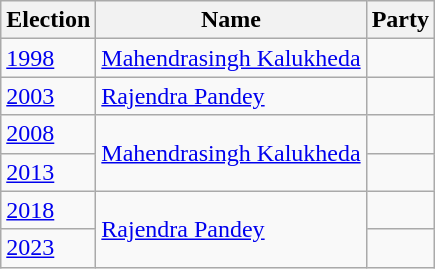<table class="wikitable sortable">
<tr>
<th>Election</th>
<th>Name</th>
<th colspan=2>Party</th>
</tr>
<tr>
<td><a href='#'>1998</a></td>
<td><a href='#'>Mahendrasingh Kalukheda</a></td>
<td></td>
</tr>
<tr>
<td><a href='#'>2003</a></td>
<td><a href='#'>Rajendra Pandey</a></td>
<td></td>
</tr>
<tr>
<td><a href='#'>2008</a></td>
<td rowspan=2><a href='#'>Mahendrasingh Kalukheda</a></td>
<td></td>
</tr>
<tr>
<td><a href='#'>2013</a></td>
</tr>
<tr>
<td><a href='#'>2018</a></td>
<td rowspan=2><a href='#'>Rajendra Pandey</a></td>
<td></td>
</tr>
<tr>
<td><a href='#'>2023</a></td>
</tr>
</table>
